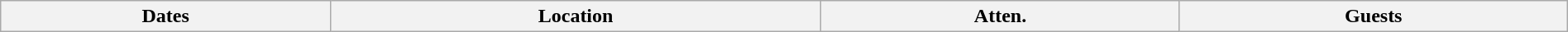<table class="wikitable" width="100%">
<tr>
<th>Dates</th>
<th>Location</th>
<th>Atten.</th>
<th>Guests<br>
















</th>
</tr>
</table>
